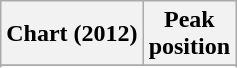<table class="wikitable sortable plainrowheaders" style="text-align:center">
<tr>
<th scope="col">Chart (2012)</th>
<th scope="col">Peak<br>position</th>
</tr>
<tr>
</tr>
<tr>
</tr>
<tr>
</tr>
<tr>
</tr>
<tr>
</tr>
</table>
